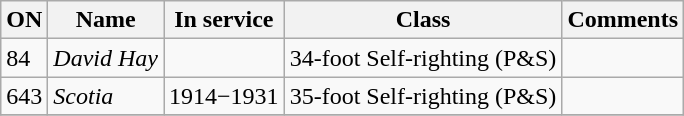<table class="wikitable">
<tr>
<th>ON</th>
<th>Name</th>
<th>In service</th>
<th>Class</th>
<th>Comments</th>
</tr>
<tr>
<td>84</td>
<td><em>David Hay</em></td>
<td></td>
<td>34-foot Self-righting (P&S)</td>
<td></td>
</tr>
<tr>
<td>643</td>
<td><em>Scotia</em></td>
<td>1914−1931</td>
<td>35-foot Self-righting (P&S)</td>
<td></td>
</tr>
<tr>
</tr>
</table>
